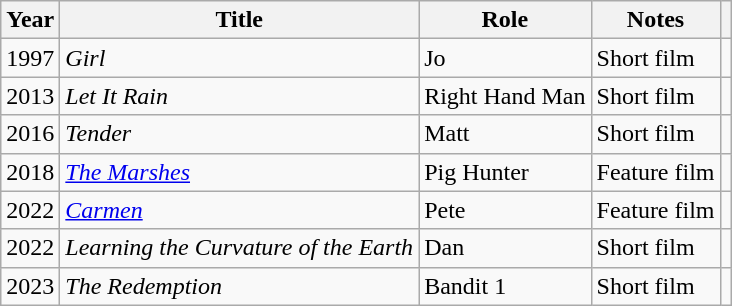<table class="wikitable">
<tr>
<th>Year</th>
<th>Title</th>
<th>Role</th>
<th>Notes</th>
<th></th>
</tr>
<tr>
<td>1997</td>
<td><em>Girl</em></td>
<td>Jo</td>
<td>Short film</td>
<td></td>
</tr>
<tr>
<td>2013</td>
<td><em>Let It Rain</em></td>
<td>Right Hand Man</td>
<td>Short film</td>
<td align="center"></td>
</tr>
<tr>
<td>2016</td>
<td><em>Tender</em></td>
<td>Matt</td>
<td>Short film</td>
<td align="center"></td>
</tr>
<tr>
<td>2018</td>
<td><em><a href='#'>The Marshes</a></em></td>
<td>Pig Hunter</td>
<td>Feature film</td>
<td align="center"></td>
</tr>
<tr>
<td>2022</td>
<td><em><a href='#'>Carmen</a></em></td>
<td>Pete</td>
<td>Feature film</td>
<td></td>
</tr>
<tr>
<td>2022</td>
<td><em>Learning the Curvature of the Earth</em></td>
<td>Dan</td>
<td>Short film</td>
<td align="center"></td>
</tr>
<tr>
<td>2023</td>
<td><em>The Redemption</em></td>
<td>Bandit 1</td>
<td>Short film</td>
<td></td>
</tr>
</table>
